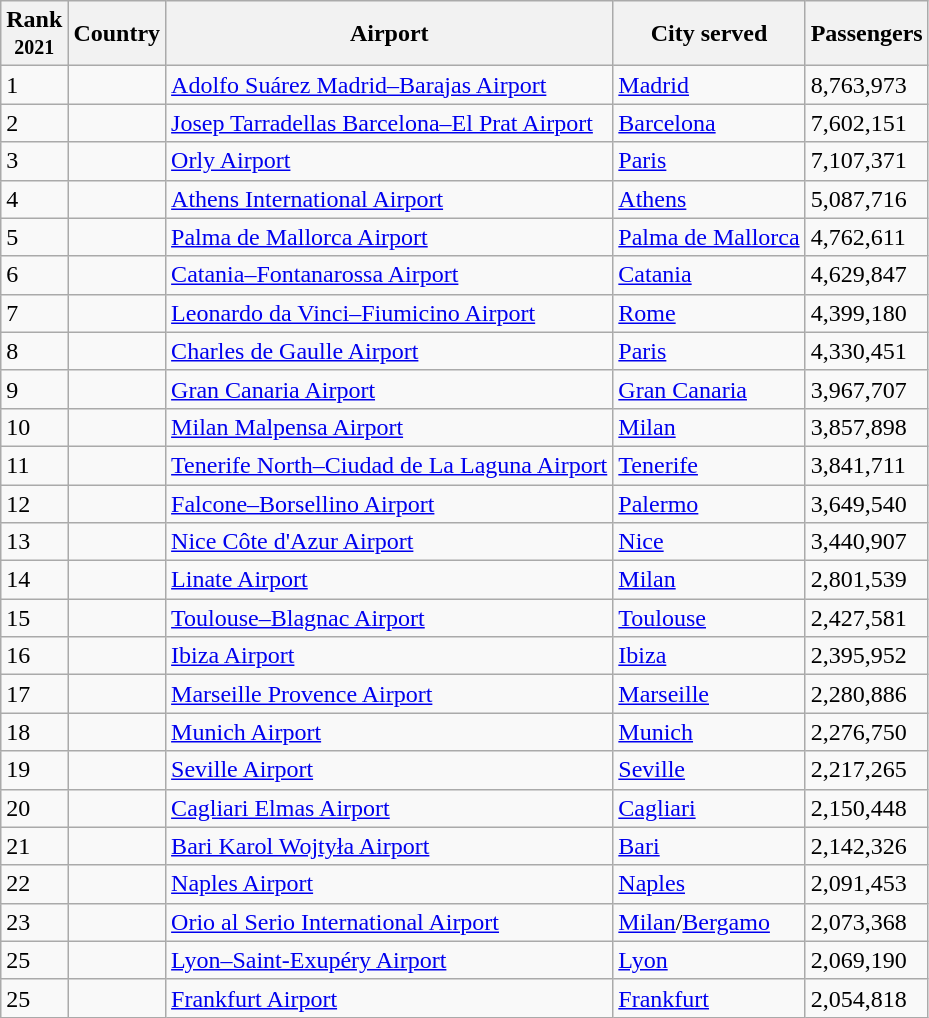<table class="wikitable sortable">
<tr>
<th>Rank<br><small>2021</small></th>
<th>Country</th>
<th>Airport</th>
<th>City served</th>
<th>Passengers</th>
</tr>
<tr>
<td>1</td>
<td></td>
<td><a href='#'>Adolfo Suárez Madrid–Barajas Airport</a></td>
<td><a href='#'>Madrid</a></td>
<td>8,763,973</td>
</tr>
<tr>
<td>2</td>
<td></td>
<td><a href='#'>Josep Tarradellas Barcelona–El Prat Airport</a></td>
<td><a href='#'>Barcelona</a></td>
<td>7,602,151</td>
</tr>
<tr>
<td>3</td>
<td></td>
<td><a href='#'>Orly Airport</a></td>
<td><a href='#'>Paris</a></td>
<td>7,107,371</td>
</tr>
<tr>
<td>4</td>
<td></td>
<td><a href='#'>Athens International Airport</a></td>
<td><a href='#'>Athens</a></td>
<td>5,087,716</td>
</tr>
<tr>
<td>5</td>
<td></td>
<td><a href='#'>Palma de Mallorca Airport</a></td>
<td><a href='#'>Palma de Mallorca</a></td>
<td>4,762,611</td>
</tr>
<tr>
<td>6</td>
<td></td>
<td><a href='#'>Catania–Fontanarossa Airport</a></td>
<td><a href='#'>Catania</a></td>
<td>4,629,847</td>
</tr>
<tr>
<td>7</td>
<td></td>
<td><a href='#'>Leonardo da Vinci–Fiumicino Airport</a></td>
<td><a href='#'>Rome</a></td>
<td>4,399,180</td>
</tr>
<tr>
<td>8</td>
<td></td>
<td><a href='#'>Charles de Gaulle Airport</a></td>
<td><a href='#'>Paris</a></td>
<td>4,330,451</td>
</tr>
<tr>
<td>9</td>
<td></td>
<td><a href='#'>Gran Canaria Airport</a></td>
<td><a href='#'>Gran Canaria</a></td>
<td>3,967,707</td>
</tr>
<tr>
<td>10</td>
<td></td>
<td><a href='#'>Milan Malpensa Airport</a></td>
<td><a href='#'>Milan</a></td>
<td>3,857,898</td>
</tr>
<tr>
<td>11</td>
<td></td>
<td><a href='#'>Tenerife North–Ciudad de La Laguna Airport</a></td>
<td><a href='#'>Tenerife</a></td>
<td>3,841,711</td>
</tr>
<tr>
<td>12</td>
<td></td>
<td><a href='#'>Falcone–Borsellino Airport</a></td>
<td><a href='#'>Palermo</a></td>
<td>3,649,540</td>
</tr>
<tr>
<td>13</td>
<td></td>
<td><a href='#'>Nice Côte d'Azur Airport</a></td>
<td><a href='#'>Nice</a></td>
<td>3,440,907</td>
</tr>
<tr>
<td>14</td>
<td></td>
<td><a href='#'>Linate Airport</a></td>
<td><a href='#'>Milan</a></td>
<td>2,801,539</td>
</tr>
<tr>
<td>15</td>
<td></td>
<td><a href='#'>Toulouse–Blagnac Airport</a></td>
<td><a href='#'>Toulouse</a></td>
<td>2,427,581</td>
</tr>
<tr>
<td>16</td>
<td></td>
<td><a href='#'>Ibiza Airport</a></td>
<td><a href='#'>Ibiza</a></td>
<td>2,395,952</td>
</tr>
<tr>
<td>17</td>
<td></td>
<td><a href='#'>Marseille Provence Airport</a></td>
<td><a href='#'>Marseille</a></td>
<td>2,280,886</td>
</tr>
<tr>
<td>18</td>
<td></td>
<td><a href='#'>Munich Airport</a></td>
<td><a href='#'>Munich</a></td>
<td>2,276,750</td>
</tr>
<tr>
<td>19</td>
<td></td>
<td><a href='#'>Seville Airport</a></td>
<td><a href='#'>Seville</a></td>
<td>2,217,265</td>
</tr>
<tr>
<td>20</td>
<td></td>
<td><a href='#'>Cagliari Elmas Airport</a></td>
<td><a href='#'>Cagliari</a></td>
<td>2,150,448</td>
</tr>
<tr>
<td>21</td>
<td></td>
<td><a href='#'>Bari Karol Wojtyła Airport</a></td>
<td><a href='#'>Bari</a></td>
<td>2,142,326</td>
</tr>
<tr>
<td>22</td>
<td></td>
<td><a href='#'>Naples Airport</a></td>
<td><a href='#'>Naples</a></td>
<td>2,091,453</td>
</tr>
<tr>
<td>23</td>
<td></td>
<td><a href='#'>Orio al Serio International Airport</a></td>
<td><a href='#'>Milan</a>/<a href='#'>Bergamo</a></td>
<td>2,073,368</td>
</tr>
<tr>
<td>25</td>
<td></td>
<td><a href='#'>Lyon–Saint-Exupéry Airport</a></td>
<td><a href='#'>Lyon</a></td>
<td>2,069,190</td>
</tr>
<tr>
<td>25</td>
<td></td>
<td><a href='#'>Frankfurt Airport</a></td>
<td><a href='#'>Frankfurt</a></td>
<td>2,054,818</td>
</tr>
</table>
